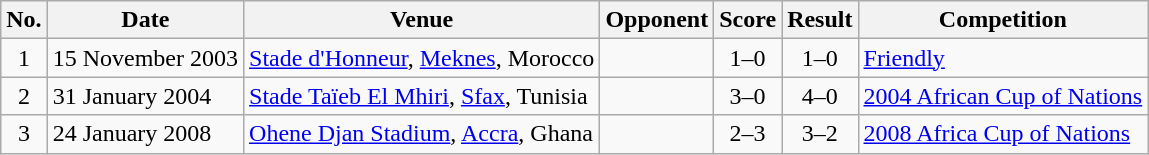<table class="wikitable sortable">
<tr>
<th scope="col">No.</th>
<th scope="col">Date</th>
<th scope="col">Venue</th>
<th scope="col">Opponent</th>
<th scope="col">Score</th>
<th scope="col">Result</th>
<th scope="col">Competition</th>
</tr>
<tr>
<td align="center">1</td>
<td>15 November 2003</td>
<td><a href='#'>Stade d'Honneur</a>, <a href='#'>Meknes</a>, Morocco</td>
<td></td>
<td align="center">1–0</td>
<td align="center">1–0</td>
<td><a href='#'>Friendly</a></td>
</tr>
<tr>
<td align="center">2</td>
<td>31 January 2004</td>
<td><a href='#'>Stade Taïeb El Mhiri</a>, <a href='#'>Sfax</a>, Tunisia</td>
<td></td>
<td align="center">3–0</td>
<td align="center">4–0</td>
<td><a href='#'>2004 African Cup of Nations</a></td>
</tr>
<tr>
<td align="center">3</td>
<td>24 January 2008</td>
<td><a href='#'>Ohene Djan Stadium</a>, <a href='#'>Accra</a>, Ghana</td>
<td></td>
<td align="center">2–3</td>
<td align="center">3–2</td>
<td><a href='#'>2008 Africa Cup of Nations</a></td>
</tr>
</table>
